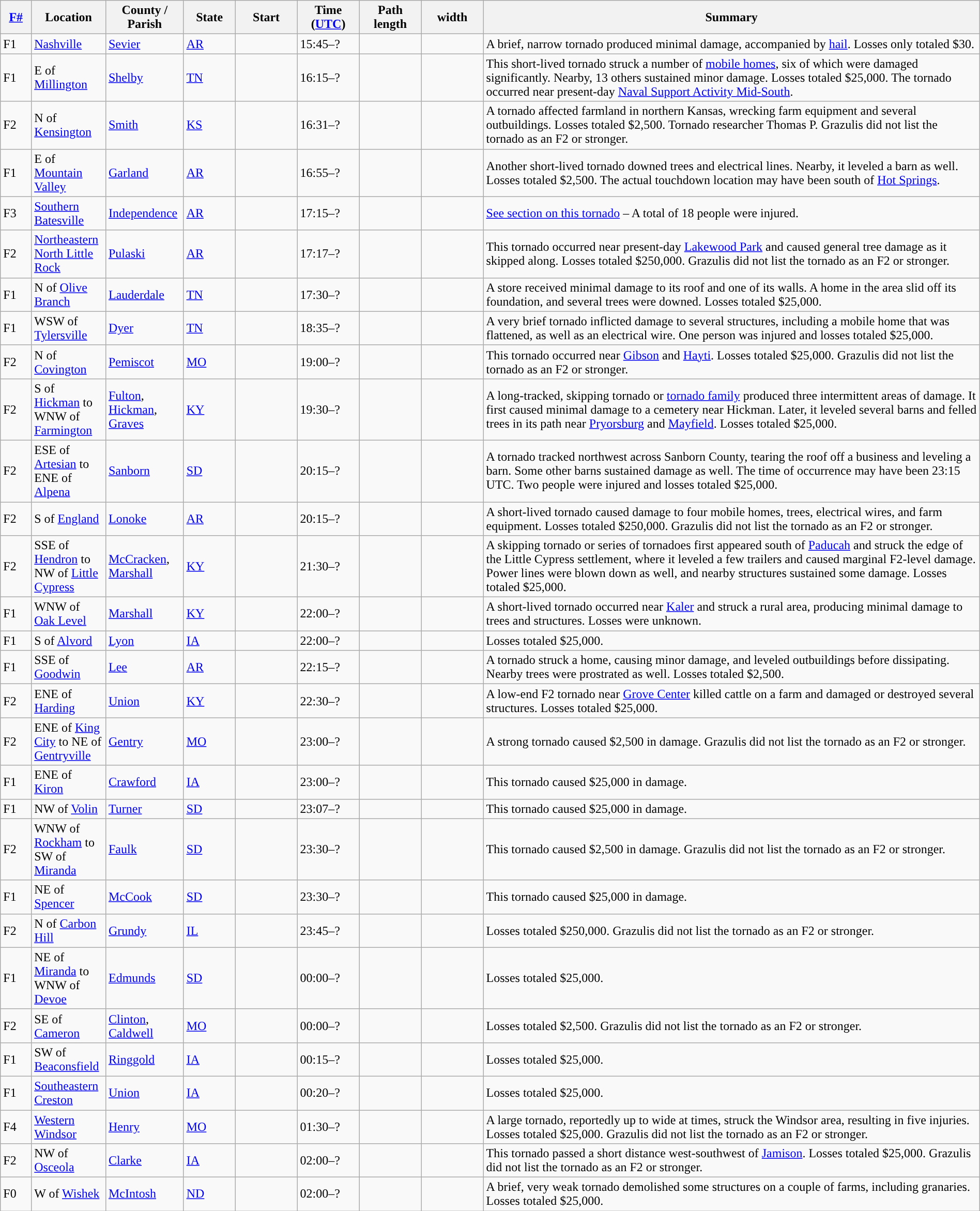<table class="wikitable sortable" style="width:100%;">
<tr>
<th scope="col"  style="width:3%; text-align:center;"><a href='#'>F#</a></th>
<th scope="col"  style="width:7%; text-align:center;" class="unsortable">Location</th>
<th scope="col"  style="width:6%; text-align:center;" class="unsortable">County / Parish</th>
<th scope="col"  style="width:5%; text-align:center;">State</th>
<th scope="col"  style="width:6%; text-align:center;">Start<br></th>
<th scope="col"  style="width:6%; text-align:center;">Time (<a href='#'>UTC</a>)</th>
<th scope="col"  style="width:6%; text-align:center;">Path length</th>
<th scope="col"  style="width:6%; text-align:center;"> width</th>
<th scope="col" class="unsortable" style="width:48%; text-align:center;">Summary</th>
</tr>
<tr>
<td>F1</td>
<td><a href='#'>Nashville</a></td>
<td><a href='#'>Sevier</a></td>
<td><a href='#'>AR</a></td>
<td></td>
<td>15:45–?</td>
<td></td>
<td></td>
<td>A brief, narrow tornado produced minimal damage, accompanied by  <a href='#'>hail</a>. Losses only totaled $30.</td>
</tr>
<tr>
<td>F1</td>
<td>E of <a href='#'>Millington</a></td>
<td><a href='#'>Shelby</a></td>
<td><a href='#'>TN</a></td>
<td></td>
<td>16:15–?</td>
<td></td>
<td></td>
<td>This short-lived tornado struck a number of <a href='#'>mobile homes</a>, six of which were damaged significantly. Nearby, 13 others sustained minor damage. Losses totaled $25,000. The tornado occurred near present-day <a href='#'>Naval Support Activity Mid-South</a>.</td>
</tr>
<tr>
<td>F2</td>
<td>N of <a href='#'>Kensington</a></td>
<td><a href='#'>Smith</a></td>
<td><a href='#'>KS</a></td>
<td></td>
<td>16:31–?</td>
<td></td>
<td></td>
<td>A tornado affected farmland in northern Kansas, wrecking farm equipment and several outbuildings. Losses totaled $2,500. Tornado researcher Thomas P. Grazulis did not list the tornado as an F2 or stronger.</td>
</tr>
<tr>
<td>F1</td>
<td>E of <a href='#'>Mountain Valley</a></td>
<td><a href='#'>Garland</a></td>
<td><a href='#'>AR</a></td>
<td></td>
<td>16:55–?</td>
<td></td>
<td></td>
<td>Another short-lived tornado downed trees and electrical lines. Nearby, it leveled a barn as well. Losses totaled $2,500. The actual touchdown location may have been south of <a href='#'>Hot Springs</a>.</td>
</tr>
<tr>
<td>F3</td>
<td><a href='#'>Southern Batesville</a></td>
<td><a href='#'>Independence</a></td>
<td><a href='#'>AR</a></td>
<td></td>
<td>17:15–?</td>
<td></td>
<td></td>
<td><a href='#'>See section on this tornado</a> – A total of 18 people were injured.</td>
</tr>
<tr>
<td>F2</td>
<td><a href='#'>Northeastern North Little Rock</a></td>
<td><a href='#'>Pulaski</a></td>
<td><a href='#'>AR</a></td>
<td></td>
<td>17:17–?</td>
<td></td>
<td></td>
<td>This tornado occurred near present-day <a href='#'>Lakewood Park</a> and caused general tree damage as it skipped along. Losses totaled $250,000. Grazulis did not list the tornado as an F2 or stronger.</td>
</tr>
<tr>
<td>F1</td>
<td>N of <a href='#'>Olive Branch</a></td>
<td><a href='#'>Lauderdale</a></td>
<td><a href='#'>TN</a></td>
<td></td>
<td>17:30–?</td>
<td></td>
<td></td>
<td>A store received minimal damage to its roof and one of its walls. A home in the area slid off its foundation, and several trees were downed. Losses totaled $25,000.</td>
</tr>
<tr>
<td>F1</td>
<td>WSW of <a href='#'>Tylersville</a></td>
<td><a href='#'>Dyer</a></td>
<td><a href='#'>TN</a></td>
<td></td>
<td>18:35–?</td>
<td></td>
<td></td>
<td>A very brief tornado inflicted damage to several structures, including a mobile home that was flattened, as well as an electrical wire. One person was injured and losses totaled $25,000.</td>
</tr>
<tr>
<td>F2</td>
<td>N of <a href='#'>Covington</a></td>
<td><a href='#'>Pemiscot</a></td>
<td><a href='#'>MO</a></td>
<td></td>
<td>19:00–?</td>
<td></td>
<td></td>
<td>This tornado occurred near <a href='#'>Gibson</a> and <a href='#'>Hayti</a>. Losses totaled $25,000. Grazulis did not list the tornado as an F2 or stronger.</td>
</tr>
<tr>
<td>F2</td>
<td>S of <a href='#'>Hickman</a> to WNW of <a href='#'>Farmington</a></td>
<td><a href='#'>Fulton</a>, <a href='#'>Hickman</a>, <a href='#'>Graves</a></td>
<td><a href='#'>KY</a></td>
<td></td>
<td>19:30–?</td>
<td></td>
<td></td>
<td>A long-tracked, skipping tornado or <a href='#'>tornado family</a> produced three intermittent areas of damage. It first caused minimal damage to a cemetery near Hickman. Later, it leveled several barns and felled trees in its path near <a href='#'>Pryorsburg</a> and <a href='#'>Mayfield</a>. Losses totaled $25,000.</td>
</tr>
<tr>
<td>F2</td>
<td>ESE of <a href='#'>Artesian</a> to ENE of <a href='#'>Alpena</a></td>
<td><a href='#'>Sanborn</a></td>
<td><a href='#'>SD</a></td>
<td></td>
<td>20:15–?</td>
<td></td>
<td></td>
<td>A tornado tracked northwest across Sanborn County, tearing the roof off a business and leveling a barn. Some other barns sustained damage as well. The time of occurrence may have been 23:15 UTC. Two people were injured and losses totaled $25,000.</td>
</tr>
<tr>
<td>F2</td>
<td>S of <a href='#'>England</a></td>
<td><a href='#'>Lonoke</a></td>
<td><a href='#'>AR</a></td>
<td></td>
<td>20:15–?</td>
<td></td>
<td></td>
<td>A short-lived tornado caused damage to four mobile homes, trees, electrical wires, and farm equipment. Losses totaled $250,000. Grazulis did not list the tornado as an F2 or stronger.</td>
</tr>
<tr>
<td>F2</td>
<td>SSE of <a href='#'>Hendron</a> to NW of <a href='#'>Little Cypress</a></td>
<td><a href='#'>McCracken</a>, <a href='#'>Marshall</a></td>
<td><a href='#'>KY</a></td>
<td></td>
<td>21:30–?</td>
<td></td>
<td></td>
<td>A skipping tornado or series of tornadoes first appeared south of <a href='#'>Paducah</a> and struck the edge of the Little Cypress settlement, where it leveled a few trailers and caused marginal F2-level damage. Power lines were blown down as well, and nearby structures sustained some damage. Losses totaled $25,000.</td>
</tr>
<tr>
<td>F1</td>
<td>WNW of <a href='#'>Oak Level</a></td>
<td><a href='#'>Marshall</a></td>
<td><a href='#'>KY</a></td>
<td></td>
<td>22:00–?</td>
<td></td>
<td></td>
<td>A short-lived tornado occurred near <a href='#'>Kaler</a> and struck a rural area, producing minimal damage to trees and structures. Losses were unknown.</td>
</tr>
<tr>
<td>F1</td>
<td>S of <a href='#'>Alvord</a></td>
<td><a href='#'>Lyon</a></td>
<td><a href='#'>IA</a></td>
<td></td>
<td>22:00–?</td>
<td></td>
<td></td>
<td>Losses totaled $25,000.</td>
</tr>
<tr>
<td>F1</td>
<td>SSE of <a href='#'>Goodwin</a></td>
<td><a href='#'>Lee</a></td>
<td><a href='#'>AR</a></td>
<td></td>
<td>22:15–?</td>
<td></td>
<td></td>
<td>A tornado struck a home, causing minor damage, and leveled outbuildings before dissipating. Nearby trees were prostrated as well. Losses totaled $2,500.</td>
</tr>
<tr>
<td>F2</td>
<td>ENE of <a href='#'>Harding</a></td>
<td><a href='#'>Union</a></td>
<td><a href='#'>KY</a></td>
<td></td>
<td>22:30–?</td>
<td></td>
<td></td>
<td>A low-end F2 tornado near <a href='#'>Grove Center</a> killed cattle on a farm and damaged or destroyed several structures. Losses totaled $25,000.</td>
</tr>
<tr>
<td>F2</td>
<td>ENE of <a href='#'>King City</a> to NE of <a href='#'>Gentryville</a></td>
<td><a href='#'>Gentry</a></td>
<td><a href='#'>MO</a></td>
<td></td>
<td>23:00–?</td>
<td></td>
<td></td>
<td>A strong tornado caused $2,500 in damage. Grazulis did not list the tornado as an F2 or stronger.</td>
</tr>
<tr>
<td>F1</td>
<td>ENE of <a href='#'>Kiron</a></td>
<td><a href='#'>Crawford</a></td>
<td><a href='#'>IA</a></td>
<td></td>
<td>23:00–?</td>
<td></td>
<td></td>
<td>This tornado caused $25,000 in damage.</td>
</tr>
<tr>
<td>F1</td>
<td>NW of <a href='#'>Volin</a></td>
<td><a href='#'>Turner</a></td>
<td><a href='#'>SD</a></td>
<td></td>
<td>23:07–?</td>
<td></td>
<td></td>
<td>This tornado caused $25,000 in damage.</td>
</tr>
<tr>
<td>F2</td>
<td>WNW of <a href='#'>Rockham</a> to SW of <a href='#'>Miranda</a></td>
<td><a href='#'>Faulk</a></td>
<td><a href='#'>SD</a></td>
<td></td>
<td>23:30–?</td>
<td></td>
<td></td>
<td>This tornado caused $2,500 in damage. Grazulis did not list the tornado as an F2 or stronger.</td>
</tr>
<tr>
<td>F1</td>
<td>NE of <a href='#'>Spencer</a></td>
<td><a href='#'>McCook</a></td>
<td><a href='#'>SD</a></td>
<td></td>
<td>23:30–?</td>
<td></td>
<td></td>
<td>This tornado caused $25,000 in damage.</td>
</tr>
<tr>
<td>F2</td>
<td>N of <a href='#'>Carbon Hill</a></td>
<td><a href='#'>Grundy</a></td>
<td><a href='#'>IL</a></td>
<td></td>
<td>23:45–?</td>
<td></td>
<td></td>
<td>Losses totaled $250,000. Grazulis did not list the tornado as an F2 or stronger.</td>
</tr>
<tr>
<td>F1</td>
<td>NE of <a href='#'>Miranda</a> to WNW of <a href='#'>Devoe</a></td>
<td><a href='#'>Edmunds</a></td>
<td><a href='#'>SD</a></td>
<td></td>
<td>00:00–?</td>
<td></td>
<td></td>
<td>Losses totaled $25,000.</td>
</tr>
<tr>
<td>F2</td>
<td>SE of <a href='#'>Cameron</a></td>
<td><a href='#'>Clinton</a>, <a href='#'>Caldwell</a></td>
<td><a href='#'>MO</a></td>
<td></td>
<td>00:00–?</td>
<td></td>
<td></td>
<td>Losses totaled $2,500. Grazulis did not list the tornado as an F2 or stronger.</td>
</tr>
<tr>
<td>F1</td>
<td>SW of <a href='#'>Beaconsfield</a></td>
<td><a href='#'>Ringgold</a></td>
<td><a href='#'>IA</a></td>
<td></td>
<td>00:15–?</td>
<td></td>
<td></td>
<td>Losses totaled $25,000.</td>
</tr>
<tr>
<td>F1</td>
<td><a href='#'>Southeastern Creston</a></td>
<td><a href='#'>Union</a></td>
<td><a href='#'>IA</a></td>
<td></td>
<td>00:20–?</td>
<td></td>
<td></td>
<td>Losses totaled $25,000.</td>
</tr>
<tr>
<td>F4</td>
<td><a href='#'>Western Windsor</a></td>
<td><a href='#'>Henry</a></td>
<td><a href='#'>MO</a></td>
<td></td>
<td>01:30–?</td>
<td></td>
<td></td>
<td>A large tornado, reportedly up to  wide at times, struck the Windsor area, resulting in five injuries. Losses totaled $25,000. Grazulis did not list the tornado as an F2 or stronger.</td>
</tr>
<tr>
<td>F2</td>
<td>NW of <a href='#'>Osceola</a></td>
<td><a href='#'>Clarke</a></td>
<td><a href='#'>IA</a></td>
<td></td>
<td>02:00–?</td>
<td></td>
<td></td>
<td>This tornado passed a short distance west-southwest of <a href='#'>Jamison</a>. Losses totaled $25,000. Grazulis did not list the tornado as an F2 or stronger.</td>
</tr>
<tr>
<td>F0</td>
<td>W of <a href='#'>Wishek</a></td>
<td><a href='#'>McIntosh</a></td>
<td><a href='#'>ND</a></td>
<td></td>
<td>02:00–?</td>
<td></td>
<td></td>
<td>A brief, very weak tornado demolished some structures on a couple of farms, including granaries. Losses totaled $25,000.</td>
</tr>
</table>
